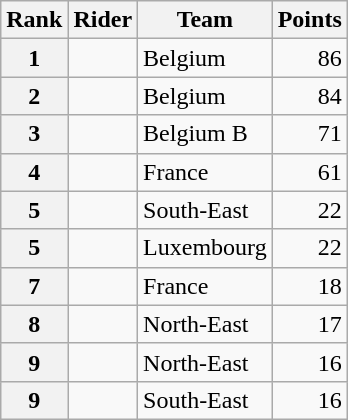<table class="wikitable">
<tr>
<th scope="col">Rank</th>
<th scope="col">Rider</th>
<th scope="col">Team</th>
<th scope="col">Points</th>
</tr>
<tr>
<th scope="row">1</th>
<td></td>
<td>Belgium</td>
<td style="text-align:right;">86</td>
</tr>
<tr>
<th scope="row">2</th>
<td></td>
<td>Belgium</td>
<td style="text-align:right;">84</td>
</tr>
<tr>
<th scope="row">3</th>
<td></td>
<td>Belgium B</td>
<td style="text-align:right;">71</td>
</tr>
<tr>
<th scope="row">4</th>
<td></td>
<td>France</td>
<td style="text-align:right;">61</td>
</tr>
<tr>
<th scope="row">5</th>
<td></td>
<td>South-East</td>
<td style="text-align:right;">22</td>
</tr>
<tr>
<th scope="row">5</th>
<td></td>
<td>Luxembourg</td>
<td style="text-align:right;">22</td>
</tr>
<tr>
<th scope="row">7</th>
<td></td>
<td>France</td>
<td style="text-align:right;">18</td>
</tr>
<tr>
<th scope="row">8</th>
<td></td>
<td>North-East</td>
<td style="text-align:right;">17</td>
</tr>
<tr>
<th scope="row">9</th>
<td></td>
<td>North-East</td>
<td style="text-align:right;">16</td>
</tr>
<tr>
<th scope="row">9</th>
<td></td>
<td>South-East</td>
<td style="text-align:right;">16</td>
</tr>
</table>
